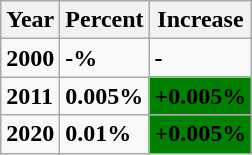<table class="wikitable">
<tr>
<th><strong>Year</strong></th>
<th><strong>Percent</strong></th>
<th><strong>Increase</strong></th>
</tr>
<tr>
<td><strong>2000</strong></td>
<td><strong>-%</strong></td>
<td style="background:"><strong>-</strong></td>
</tr>
<tr>
<td><strong>2011</strong></td>
<td><strong>0.005%</strong></td>
<td style="background: green"><strong>+0.005%</strong></td>
</tr>
<tr>
<td><strong>2020</strong></td>
<td><strong>0.01%</strong></td>
<td style="background: green"><strong>+0.005%</strong></td>
</tr>
</table>
